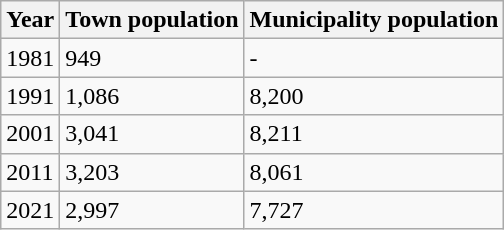<table class=wikitable>
<tr>
<th>Year</th>
<th>Town population</th>
<th>Municipality population</th>
</tr>
<tr>
<td>1981</td>
<td>949</td>
<td>-</td>
</tr>
<tr>
<td>1991</td>
<td>1,086</td>
<td>8,200</td>
</tr>
<tr>
<td>2001</td>
<td>3,041</td>
<td>8,211</td>
</tr>
<tr>
<td>2011</td>
<td>3,203</td>
<td>8,061</td>
</tr>
<tr>
<td>2021</td>
<td>2,997</td>
<td>7,727</td>
</tr>
</table>
